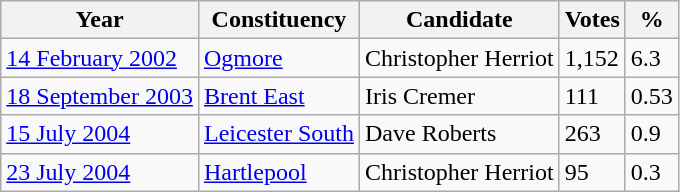<table class="wikitable">
<tr>
<th>Year</th>
<th>Constituency</th>
<th>Candidate</th>
<th>Votes</th>
<th>%</th>
</tr>
<tr>
<td><a href='#'>14 February 2002</a></td>
<td><a href='#'>Ogmore</a></td>
<td>Christopher Herriot</td>
<td>1,152</td>
<td>6.3</td>
</tr>
<tr>
<td><a href='#'>18 September 2003</a></td>
<td><a href='#'>Brent East</a></td>
<td>Iris Cremer</td>
<td>111</td>
<td>0.53</td>
</tr>
<tr>
<td><a href='#'>15 July 2004</a></td>
<td><a href='#'>Leicester South</a></td>
<td>Dave Roberts</td>
<td>263</td>
<td>0.9</td>
</tr>
<tr>
<td><a href='#'>23 July 2004</a></td>
<td><a href='#'>Hartlepool</a></td>
<td>Christopher Herriot</td>
<td>95</td>
<td>0.3</td>
</tr>
</table>
